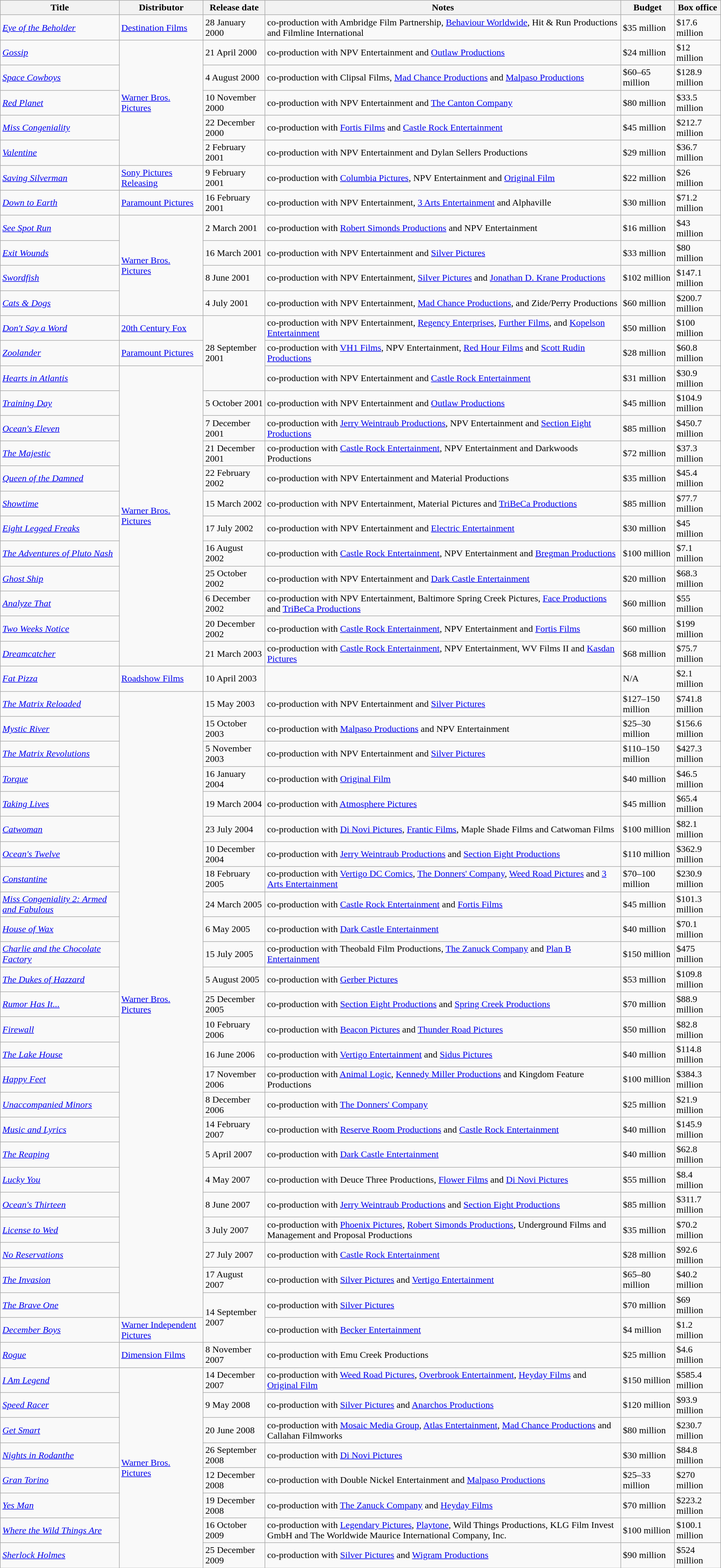<table class="wikitable sortable">
<tr>
<th>Title</th>
<th>Distributor</th>
<th>Release date</th>
<th>Notes</th>
<th>Budget</th>
<th>Box office</th>
</tr>
<tr>
<td><em><a href='#'>Eye of the Beholder</a></em></td>
<td><a href='#'>Destination Films</a></td>
<td>28 January 2000</td>
<td>co-production with Ambridge Film Partnership, <a href='#'>Behaviour Worldwide</a>, Hit & Run Productions and Filmline International</td>
<td>$35 million</td>
<td>$17.6 million</td>
</tr>
<tr>
<td><em><a href='#'>Gossip</a></em></td>
<td rowspan="5"><a href='#'>Warner Bros. Pictures</a></td>
<td>21 April 2000</td>
<td>co-production with NPV Entertainment and <a href='#'>Outlaw Productions</a></td>
<td>$24 million</td>
<td>$12 million</td>
</tr>
<tr>
<td><em><a href='#'>Space Cowboys</a></em></td>
<td>4 August 2000</td>
<td>co-production with Clipsal Films, <a href='#'>Mad Chance Productions</a> and <a href='#'>Malpaso Productions</a></td>
<td>$60–65 million</td>
<td>$128.9 million</td>
</tr>
<tr>
<td><em><a href='#'>Red Planet</a></em></td>
<td>10 November 2000</td>
<td>co-production with NPV Entertainment and <a href='#'>The Canton Company</a></td>
<td>$80 million</td>
<td>$33.5 million</td>
</tr>
<tr>
<td><em><a href='#'>Miss Congeniality</a></em></td>
<td>22 December 2000</td>
<td>co-production with <a href='#'>Fortis Films</a> and <a href='#'>Castle Rock Entertainment</a></td>
<td>$45 million</td>
<td>$212.7 million</td>
</tr>
<tr>
<td><em><a href='#'>Valentine</a></em></td>
<td>2 February 2001</td>
<td>co-production with NPV Entertainment and Dylan Sellers Productions</td>
<td>$29 million</td>
<td>$36.7 million</td>
</tr>
<tr>
<td><em><a href='#'>Saving Silverman</a></em></td>
<td><a href='#'>Sony Pictures Releasing</a></td>
<td>9 February 2001</td>
<td>co-production with <a href='#'>Columbia Pictures</a>, NPV Entertainment and <a href='#'>Original Film</a></td>
<td>$22 million</td>
<td>$26 million</td>
</tr>
<tr>
<td><em><a href='#'>Down to Earth</a></em></td>
<td><a href='#'>Paramount Pictures</a></td>
<td>16 February 2001</td>
<td>co-production with NPV Entertainment, <a href='#'>3 Arts Entertainment</a> and Alphaville</td>
<td>$30 million</td>
<td>$71.2 million</td>
</tr>
<tr>
<td><em><a href='#'>See Spot Run</a></em></td>
<td rowspan="4"><a href='#'>Warner Bros. Pictures</a></td>
<td>2 March 2001</td>
<td>co-production with <a href='#'>Robert Simonds Productions</a> and NPV Entertainment</td>
<td>$16 million</td>
<td>$43 million</td>
</tr>
<tr>
<td><em><a href='#'>Exit Wounds</a></em></td>
<td>16 March 2001</td>
<td>co-production with NPV Entertainment and <a href='#'>Silver Pictures</a></td>
<td>$33 million</td>
<td>$80 million</td>
</tr>
<tr>
<td><em><a href='#'>Swordfish</a></em></td>
<td>8 June 2001</td>
<td>co-production with NPV Entertainment, <a href='#'>Silver Pictures</a> and <a href='#'>Jonathan D. Krane Productions</a></td>
<td>$102 million</td>
<td>$147.1 million</td>
</tr>
<tr>
<td><em><a href='#'>Cats & Dogs</a></em></td>
<td>4 July 2001</td>
<td>co-production with NPV Entertainment, <a href='#'>Mad Chance Productions</a>, and Zide/Perry Productions</td>
<td>$60 million</td>
<td>$200.7 million</td>
</tr>
<tr>
<td><em><a href='#'>Don't Say a Word</a></em></td>
<td><a href='#'>20th Century Fox</a></td>
<td rowspan="3">28 September 2001</td>
<td>co-production with NPV Entertainment, <a href='#'>Regency Enterprises</a>, <a href='#'>Further Films</a>, and <a href='#'>Kopelson Entertainment</a></td>
<td>$50 million</td>
<td>$100 million</td>
</tr>
<tr>
<td><em><a href='#'>Zoolander</a></em></td>
<td><a href='#'>Paramount Pictures</a></td>
<td>co-production with <a href='#'>VH1 Films</a>, NPV Entertainment, <a href='#'>Red Hour Films</a> and <a href='#'>Scott Rudin Productions</a></td>
<td>$28 million</td>
<td>$60.8 million</td>
</tr>
<tr>
<td><em><a href='#'>Hearts in Atlantis</a></em></td>
<td rowspan="12"><a href='#'>Warner Bros. Pictures</a></td>
<td>co-production with NPV Entertainment and <a href='#'>Castle Rock Entertainment</a></td>
<td>$31 million</td>
<td>$30.9 million</td>
</tr>
<tr>
<td><em><a href='#'>Training Day</a></em></td>
<td>5 October 2001</td>
<td>co-production with NPV Entertainment and <a href='#'>Outlaw Productions</a></td>
<td>$45 million</td>
<td>$104.9 million</td>
</tr>
<tr>
<td><em><a href='#'>Ocean's Eleven</a></em></td>
<td>7 December 2001</td>
<td>co-production with <a href='#'>Jerry Weintraub Productions</a>, NPV Entertainment and <a href='#'>Section Eight Productions</a></td>
<td>$85 million</td>
<td>$450.7 million</td>
</tr>
<tr>
<td><em><a href='#'>The Majestic</a></em></td>
<td>21 December 2001</td>
<td>co-production with <a href='#'>Castle Rock Entertainment</a>, NPV Entertainment and Darkwoods Productions</td>
<td>$72 million</td>
<td>$37.3 million</td>
</tr>
<tr>
<td><em><a href='#'>Queen of the Damned</a></em></td>
<td>22 February 2002</td>
<td>co-production with NPV Entertainment and Material Productions</td>
<td>$35 million</td>
<td>$45.4 million</td>
</tr>
<tr>
<td><em><a href='#'>Showtime</a></em></td>
<td>15 March 2002</td>
<td>co-production with NPV Entertainment, Material Pictures and <a href='#'>TriBeCa Productions</a></td>
<td>$85 million</td>
<td>$77.7 million</td>
</tr>
<tr>
<td><em><a href='#'>Eight Legged Freaks</a></em></td>
<td>17 July 2002</td>
<td>co-production with NPV Entertainment and <a href='#'>Electric Entertainment</a></td>
<td>$30 million</td>
<td>$45 million</td>
</tr>
<tr>
<td><em><a href='#'>The Adventures of Pluto Nash</a></em></td>
<td>16 August 2002</td>
<td>co-production with <a href='#'>Castle Rock Entertainment</a>, NPV Entertainment and <a href='#'>Bregman Productions</a></td>
<td>$100 million</td>
<td>$7.1 million</td>
</tr>
<tr>
<td><em><a href='#'>Ghost Ship</a></em></td>
<td>25 October 2002</td>
<td>co-production with NPV Entertainment and <a href='#'>Dark Castle Entertainment</a></td>
<td>$20 million</td>
<td>$68.3 million</td>
</tr>
<tr>
<td><em><a href='#'>Analyze That</a></em></td>
<td>6 December 2002</td>
<td>co-production with NPV Entertainment, Baltimore Spring Creek Pictures, <a href='#'>Face Productions</a> and <a href='#'>TriBeCa Productions</a></td>
<td>$60 million</td>
<td>$55 million</td>
</tr>
<tr>
<td><em><a href='#'>Two Weeks Notice</a></em></td>
<td>20 December 2002</td>
<td>co-production with <a href='#'>Castle Rock Entertainment</a>, NPV Entertainment and <a href='#'>Fortis Films</a></td>
<td>$60 million</td>
<td>$199 million</td>
</tr>
<tr>
<td><em><a href='#'>Dreamcatcher</a></em></td>
<td>21 March 2003</td>
<td>co-production with <a href='#'>Castle Rock Entertainment</a>, NPV Entertainment, WV Films II and <a href='#'>Kasdan Pictures</a></td>
<td>$68 million</td>
<td>$75.7 million</td>
</tr>
<tr>
<td><em><a href='#'>Fat Pizza</a></em></td>
<td><a href='#'>Roadshow Films</a></td>
<td>10 April 2003</td>
<td></td>
<td>N/A</td>
<td>$2.1 million</td>
</tr>
<tr>
<td><em><a href='#'>The Matrix Reloaded</a></em></td>
<td rowspan="25"><a href='#'>Warner Bros. Pictures</a></td>
<td>15 May 2003</td>
<td>co-production with NPV Entertainment and <a href='#'>Silver Pictures</a></td>
<td>$127–150 million</td>
<td>$741.8 million</td>
</tr>
<tr>
<td><em><a href='#'>Mystic River</a></em></td>
<td>15 October 2003</td>
<td>co-production with <a href='#'>Malpaso Productions</a> and NPV Entertainment</td>
<td>$25–30 million</td>
<td>$156.6 million</td>
</tr>
<tr>
<td><em><a href='#'>The Matrix Revolutions</a></em></td>
<td>5 November 2003</td>
<td>co-production with NPV Entertainment and <a href='#'>Silver Pictures</a></td>
<td>$110–150 million</td>
<td>$427.3 million</td>
</tr>
<tr>
<td><em><a href='#'>Torque</a></em></td>
<td>16 January 2004</td>
<td>co-production with <a href='#'>Original Film</a></td>
<td>$40 million</td>
<td>$46.5 million</td>
</tr>
<tr>
<td><em><a href='#'>Taking Lives</a></em></td>
<td>19 March 2004</td>
<td>co-production with <a href='#'>Atmosphere Pictures</a></td>
<td>$45 million</td>
<td>$65.4 million</td>
</tr>
<tr>
<td><em><a href='#'>Catwoman</a></em></td>
<td>23 July 2004</td>
<td>co-production with <a href='#'>Di Novi Pictures</a>, <a href='#'>Frantic Films</a>, Maple Shade Films and Catwoman Films</td>
<td>$100 million</td>
<td>$82.1 million</td>
</tr>
<tr>
<td><em><a href='#'>Ocean's Twelve</a></em></td>
<td>10 December 2004</td>
<td>co-production with <a href='#'>Jerry Weintraub Productions</a> and <a href='#'>Section Eight Productions</a></td>
<td>$110 million</td>
<td>$362.9 million</td>
</tr>
<tr>
<td><em><a href='#'>Constantine</a></em></td>
<td>18 February 2005</td>
<td>co-production with <a href='#'>Vertigo DC Comics</a>, <a href='#'>The Donners' Company</a>, <a href='#'>Weed Road Pictures</a> and <a href='#'>3 Arts Entertainment</a></td>
<td>$70–100 million</td>
<td>$230.9 million</td>
</tr>
<tr>
<td><em><a href='#'>Miss Congeniality 2: Armed and Fabulous</a></em></td>
<td>24 March 2005</td>
<td>co-production with <a href='#'>Castle Rock Entertainment</a> and <a href='#'>Fortis Films</a></td>
<td>$45 million</td>
<td>$101.3 million</td>
</tr>
<tr>
<td><em><a href='#'>House of Wax</a></em></td>
<td>6 May 2005</td>
<td>co-production with <a href='#'>Dark Castle Entertainment</a></td>
<td>$40 million</td>
<td>$70.1 million</td>
</tr>
<tr>
<td><em><a href='#'>Charlie and the Chocolate Factory</a></em></td>
<td>15 July 2005</td>
<td>co-production with Theobald Film Productions, <a href='#'>The Zanuck Company</a> and <a href='#'>Plan B Entertainment</a></td>
<td>$150 million</td>
<td>$475 million</td>
</tr>
<tr>
<td><em><a href='#'>The Dukes of Hazzard</a></em></td>
<td>5 August 2005</td>
<td>co-production with <a href='#'>Gerber Pictures</a></td>
<td>$53 million</td>
<td>$109.8 million</td>
</tr>
<tr>
<td><em><a href='#'>Rumor Has It...</a></em></td>
<td>25 December 2005</td>
<td>co-production with <a href='#'>Section Eight Productions</a> and <a href='#'>Spring Creek Productions</a></td>
<td>$70 million</td>
<td>$88.9 million</td>
</tr>
<tr>
<td><em><a href='#'>Firewall</a></em></td>
<td>10 February 2006</td>
<td>co-production with <a href='#'>Beacon Pictures</a> and <a href='#'>Thunder Road Pictures</a></td>
<td>$50 million</td>
<td>$82.8 million</td>
</tr>
<tr>
<td><em><a href='#'>The Lake House</a></em></td>
<td>16 June 2006</td>
<td>co-production with <a href='#'>Vertigo Entertainment</a> and <a href='#'>Sidus Pictures</a></td>
<td>$40 million</td>
<td>$114.8 million</td>
</tr>
<tr>
<td><em><a href='#'>Happy Feet</a></em></td>
<td>17 November 2006</td>
<td>co-production with <a href='#'>Animal Logic</a>, <a href='#'>Kennedy Miller Productions</a> and Kingdom Feature Productions</td>
<td>$100 million</td>
<td>$384.3 million</td>
</tr>
<tr>
<td><em><a href='#'>Unaccompanied Minors</a></em></td>
<td>8 December 2006</td>
<td>co-production with <a href='#'>The Donners' Company</a></td>
<td>$25 million</td>
<td>$21.9 million</td>
</tr>
<tr>
<td><em><a href='#'>Music and Lyrics</a></em></td>
<td>14 February 2007</td>
<td>co-production with <a href='#'>Reserve Room Productions</a> and <a href='#'>Castle Rock Entertainment</a></td>
<td>$40 million</td>
<td>$145.9 million</td>
</tr>
<tr>
<td><em><a href='#'>The Reaping</a></em></td>
<td>5 April 2007</td>
<td>co-production with <a href='#'>Dark Castle Entertainment</a></td>
<td>$40 million</td>
<td>$62.8 million</td>
</tr>
<tr>
<td><em><a href='#'>Lucky You</a></em></td>
<td>4 May 2007</td>
<td>co-production with Deuce Three Productions, <a href='#'>Flower Films</a> and <a href='#'>Di Novi Pictures</a></td>
<td>$55 million</td>
<td>$8.4 million</td>
</tr>
<tr>
<td><em><a href='#'>Ocean's Thirteen</a></em></td>
<td>8 June 2007</td>
<td>co-production with <a href='#'>Jerry Weintraub Productions</a> and <a href='#'>Section Eight Productions</a></td>
<td>$85 million</td>
<td>$311.7 million</td>
</tr>
<tr>
<td><em><a href='#'>License to Wed</a></em></td>
<td>3 July 2007</td>
<td>co-production with <a href='#'>Phoenix Pictures</a>, <a href='#'>Robert Simonds Productions</a>, Underground Films and Management and Proposal Productions</td>
<td>$35 million</td>
<td>$70.2 million</td>
</tr>
<tr>
<td><em><a href='#'>No Reservations</a></em></td>
<td>27 July 2007</td>
<td>co-production with <a href='#'>Castle Rock Entertainment</a></td>
<td>$28 million</td>
<td>$92.6 million</td>
</tr>
<tr>
<td><em><a href='#'>The Invasion</a></em></td>
<td>17 August 2007</td>
<td>co-production with <a href='#'>Silver Pictures</a> and <a href='#'>Vertigo Entertainment</a></td>
<td>$65–80 million</td>
<td>$40.2 million</td>
</tr>
<tr>
<td><em><a href='#'>The Brave One</a></em></td>
<td rowspan="2">14 September 2007</td>
<td>co-production with <a href='#'>Silver Pictures</a></td>
<td>$70 million</td>
<td>$69 million</td>
</tr>
<tr>
<td><em><a href='#'>December Boys</a></em></td>
<td><a href='#'>Warner Independent Pictures</a></td>
<td>co-production with <a href='#'>Becker Entertainment</a></td>
<td>$4 million</td>
<td>$1.2 million</td>
</tr>
<tr>
<td><em><a href='#'>Rogue</a></em></td>
<td><a href='#'>Dimension Films</a></td>
<td>8 November 2007</td>
<td>co-production with Emu Creek Productions</td>
<td>$25 million</td>
<td>$4.6 million</td>
</tr>
<tr>
<td><em><a href='#'>I Am Legend</a></em></td>
<td rowspan="8"><a href='#'>Warner Bros. Pictures</a></td>
<td>14 December 2007</td>
<td>co-production with <a href='#'>Weed Road Pictures</a>, <a href='#'>Overbrook Entertainment</a>, <a href='#'>Heyday Films</a> and <a href='#'>Original Film</a></td>
<td>$150 million</td>
<td>$585.4 million</td>
</tr>
<tr>
<td><em><a href='#'>Speed Racer</a></em></td>
<td>9 May 2008</td>
<td>co-production with <a href='#'>Silver Pictures</a> and <a href='#'>Anarchos Productions</a></td>
<td>$120 million</td>
<td>$93.9 million</td>
</tr>
<tr>
<td><em><a href='#'>Get Smart</a></em></td>
<td>20 June 2008</td>
<td>co-production with <a href='#'>Mosaic Media Group</a>, <a href='#'>Atlas Entertainment</a>, <a href='#'>Mad Chance Productions</a> and Callahan Filmworks</td>
<td>$80 million</td>
<td>$230.7 million</td>
</tr>
<tr>
<td><em><a href='#'>Nights in Rodanthe</a></em></td>
<td>26 September 2008</td>
<td>co-production with <a href='#'>Di Novi Pictures</a></td>
<td>$30 million</td>
<td>$84.8 million</td>
</tr>
<tr>
<td><em><a href='#'>Gran Torino</a></em></td>
<td>12 December 2008</td>
<td>co-production with Double Nickel Entertainment and <a href='#'>Malpaso Productions</a></td>
<td>$25–33 million</td>
<td>$270 million</td>
</tr>
<tr>
<td><em><a href='#'>Yes Man</a></em></td>
<td>19 December 2008</td>
<td>co-production with <a href='#'>The Zanuck Company</a> and <a href='#'>Heyday Films</a></td>
<td>$70 million</td>
<td>$223.2 million</td>
</tr>
<tr>
<td><em><a href='#'>Where the Wild Things Are</a></em></td>
<td>16 October 2009</td>
<td>co-production with <a href='#'>Legendary Pictures</a>, <a href='#'>Playtone</a>, Wild Things Productions, KLG Film Invest GmbH and The Worldwide Maurice International Company, Inc.</td>
<td>$100 million</td>
<td>$100.1 million</td>
</tr>
<tr>
<td><em><a href='#'>Sherlock Holmes</a></em></td>
<td>25 December 2009</td>
<td>co-production with <a href='#'>Silver Pictures</a> and <a href='#'>Wigram Productions</a></td>
<td>$90 million</td>
<td>$524 million</td>
</tr>
</table>
